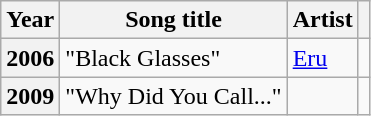<table class="wikitable plainrowheaders sortable">
<tr>
<th scope="col">Year</th>
<th scope="col">Song title</th>
<th scope="col">Artist</th>
<th scope="col" class="unsortable"></th>
</tr>
<tr>
<th scope="row">2006</th>
<td>"Black Glasses"</td>
<td><a href='#'>Eru</a></td>
<td style="text-align:center"></td>
</tr>
<tr>
<th scope="row">2009</th>
<td>"Why Did You Call..."</td>
<td></td>
<td style="text-align:center"></td>
</tr>
</table>
